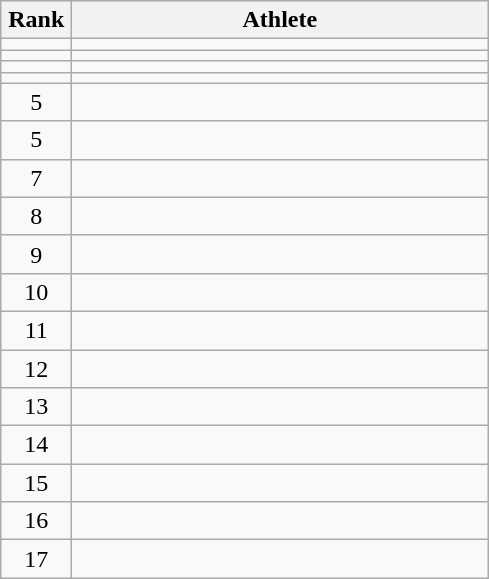<table class="wikitable" style="text-align: center;">
<tr>
<th width=40>Rank</th>
<th width=270>Athlete</th>
</tr>
<tr>
<td></td>
<td align=left></td>
</tr>
<tr>
<td></td>
<td align=left></td>
</tr>
<tr>
<td></td>
<td align=left></td>
</tr>
<tr>
<td></td>
<td align=left></td>
</tr>
<tr>
<td>5</td>
<td align=left></td>
</tr>
<tr>
<td>5</td>
<td align=left></td>
</tr>
<tr>
<td>7</td>
<td align=left></td>
</tr>
<tr>
<td>8</td>
<td align=left></td>
</tr>
<tr>
<td>9</td>
<td align=left></td>
</tr>
<tr>
<td>10</td>
<td align=left></td>
</tr>
<tr>
<td>11</td>
<td align=left></td>
</tr>
<tr>
<td>12</td>
<td align=left></td>
</tr>
<tr>
<td>13</td>
<td align=left></td>
</tr>
<tr>
<td>14</td>
<td align=left></td>
</tr>
<tr>
<td>15</td>
<td align=left></td>
</tr>
<tr>
<td>16</td>
<td align=left></td>
</tr>
<tr>
<td>17</td>
<td align=left></td>
</tr>
</table>
